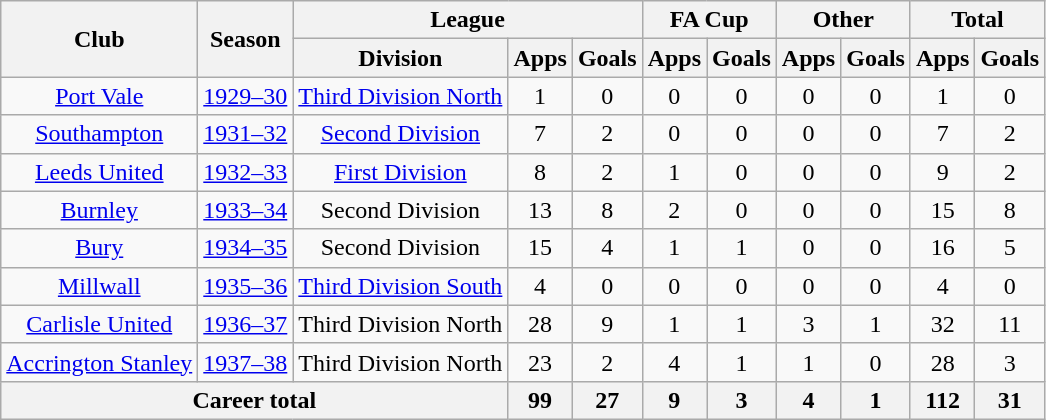<table class="wikitable" style="text-align: center;">
<tr>
<th rowspan="2">Club</th>
<th rowspan="2">Season</th>
<th colspan="3">League</th>
<th colspan="2">FA Cup</th>
<th colspan="2">Other</th>
<th colspan="2">Total</th>
</tr>
<tr>
<th>Division</th>
<th>Apps</th>
<th>Goals</th>
<th>Apps</th>
<th>Goals</th>
<th>Apps</th>
<th>Goals</th>
<th>Apps</th>
<th>Goals</th>
</tr>
<tr>
<td><a href='#'>Port Vale</a></td>
<td><a href='#'>1929–30</a></td>
<td><a href='#'>Third Division North</a></td>
<td>1</td>
<td>0</td>
<td>0</td>
<td>0</td>
<td>0</td>
<td>0</td>
<td>1</td>
<td>0</td>
</tr>
<tr>
<td><a href='#'>Southampton</a></td>
<td><a href='#'>1931–32</a></td>
<td><a href='#'>Second Division</a></td>
<td>7</td>
<td>2</td>
<td>0</td>
<td>0</td>
<td>0</td>
<td>0</td>
<td>7</td>
<td>2</td>
</tr>
<tr>
<td><a href='#'>Leeds United</a></td>
<td><a href='#'>1932–33</a></td>
<td><a href='#'>First Division</a></td>
<td>8</td>
<td>2</td>
<td>1</td>
<td>0</td>
<td>0</td>
<td>0</td>
<td>9</td>
<td>2</td>
</tr>
<tr>
<td><a href='#'>Burnley</a></td>
<td><a href='#'>1933–34</a></td>
<td>Second Division</td>
<td>13</td>
<td>8</td>
<td>2</td>
<td>0</td>
<td>0</td>
<td>0</td>
<td>15</td>
<td>8</td>
</tr>
<tr>
<td><a href='#'>Bury</a></td>
<td><a href='#'>1934–35</a></td>
<td>Second Division</td>
<td>15</td>
<td>4</td>
<td>1</td>
<td>1</td>
<td>0</td>
<td>0</td>
<td>16</td>
<td>5</td>
</tr>
<tr>
<td><a href='#'>Millwall</a></td>
<td><a href='#'>1935–36</a></td>
<td><a href='#'>Third Division South</a></td>
<td>4</td>
<td>0</td>
<td>0</td>
<td>0</td>
<td>0</td>
<td>0</td>
<td>4</td>
<td>0</td>
</tr>
<tr>
<td><a href='#'>Carlisle United</a></td>
<td><a href='#'>1936–37</a></td>
<td>Third Division North</td>
<td>28</td>
<td>9</td>
<td>1</td>
<td>1</td>
<td>3</td>
<td>1</td>
<td>32</td>
<td>11</td>
</tr>
<tr>
<td><a href='#'>Accrington Stanley</a></td>
<td><a href='#'>1937–38</a></td>
<td>Third Division North</td>
<td>23</td>
<td>2</td>
<td>4</td>
<td>1</td>
<td>1</td>
<td>0</td>
<td>28</td>
<td>3</td>
</tr>
<tr>
<th colspan="3">Career total</th>
<th>99</th>
<th>27</th>
<th>9</th>
<th>3</th>
<th>4</th>
<th>1</th>
<th>112</th>
<th>31</th>
</tr>
</table>
